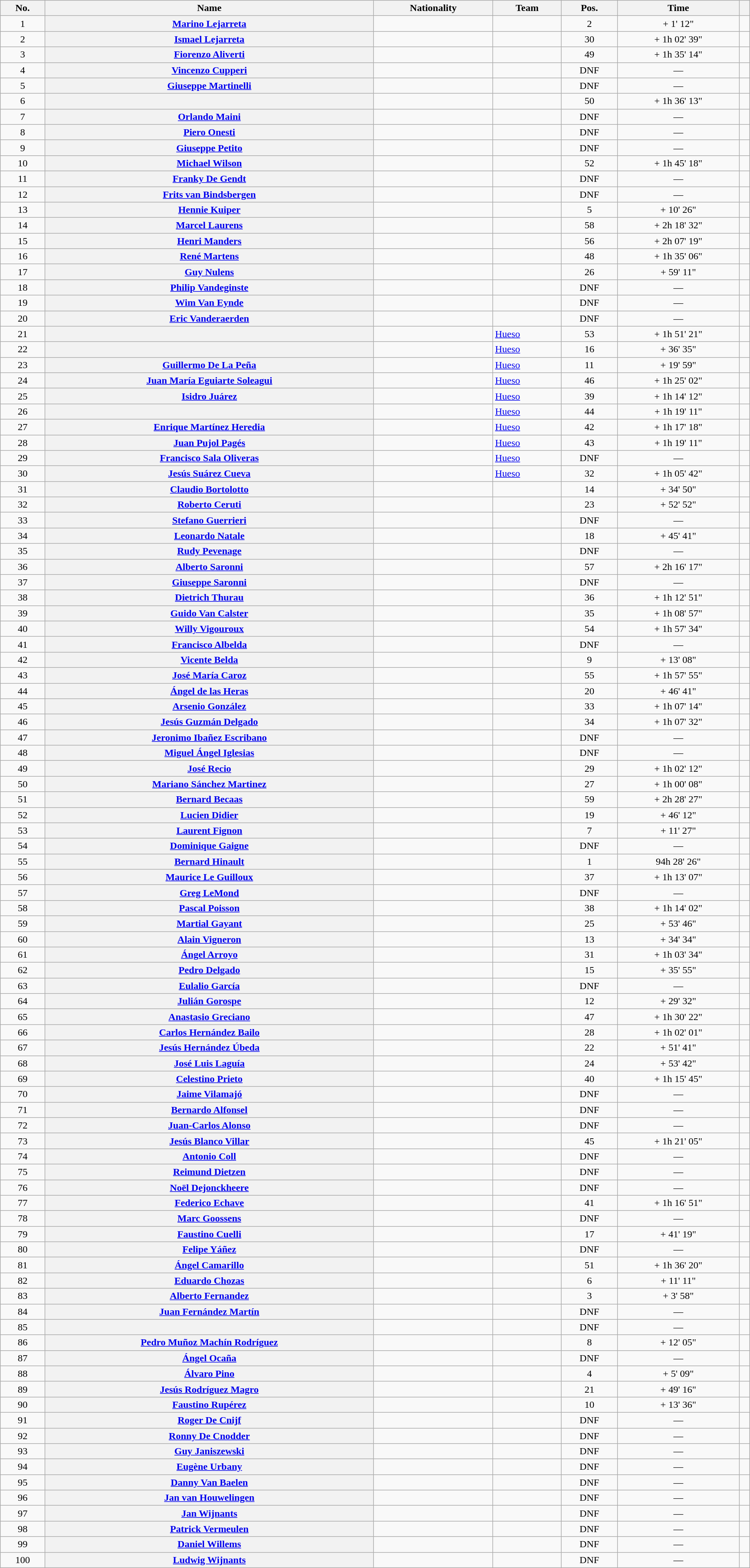<table class="wikitable plainrowheaders sortable" style="width:97%">
<tr>
<th scope="col">No.</th>
<th scope="col">Name</th>
<th scope="col">Nationality</th>
<th scope="col">Team</th>
<th scope="col" data-sort-type="number">Pos.</th>
<th scope="col" data-sort-type="number">Time</th>
<th scope="col" class="unsortable"></th>
</tr>
<tr>
<td style="text-align:center;">1</td>
<th scope="row"><a href='#'>Marino Lejarreta</a></th>
<td></td>
<td></td>
<td style="text-align:center;">2</td>
<td style="text-align:center;" data-sort-value="2">+ 1' 12"</td>
<td style="text-align:center;"></td>
</tr>
<tr>
<td style="text-align:center;">2</td>
<th scope="row"><a href='#'>Ismael Lejarreta</a></th>
<td></td>
<td></td>
<td style="text-align:center;">30</td>
<td style="text-align:center;" data-sort-value="30">+ 1h 02' 39"</td>
<td style="text-align:center;"></td>
</tr>
<tr>
<td style="text-align:center;">3</td>
<th scope="row"><a href='#'>Fiorenzo Aliverti</a></th>
<td></td>
<td></td>
<td style="text-align:center;">49</td>
<td style="text-align:center;" data-sort-value="49">+ 1h 35' 14"</td>
<td style="text-align:center;"></td>
</tr>
<tr>
<td style="text-align:center;">4</td>
<th scope="row"><a href='#'>Vincenzo Cupperi</a></th>
<td></td>
<td></td>
<td style="text-align:center;" data-sort-value="60">DNF</td>
<td style="text-align:center;" data-sort-value="60">—</td>
<td style="text-align:center;"></td>
</tr>
<tr>
<td style="text-align:center;">5</td>
<th scope="row"><a href='#'>Giuseppe Martinelli</a></th>
<td></td>
<td></td>
<td style="text-align:center;" data-sort-value="60">DNF</td>
<td style="text-align:center;" data-sort-value="60">—</td>
<td style="text-align:center;"></td>
</tr>
<tr>
<td style="text-align:center;">6</td>
<th scope="row"></th>
<td></td>
<td></td>
<td style="text-align:center;">50</td>
<td style="text-align:center;" data-sort-value="50">+ 1h 36' 13"</td>
<td style="text-align:center;"></td>
</tr>
<tr>
<td style="text-align:center;">7</td>
<th scope="row"><a href='#'>Orlando Maini</a></th>
<td></td>
<td></td>
<td style="text-align:center;" data-sort-value="60">DNF</td>
<td style="text-align:center;" data-sort-value="60">—</td>
<td style="text-align:center;"></td>
</tr>
<tr>
<td style="text-align:center;">8</td>
<th scope="row"><a href='#'>Piero Onesti</a></th>
<td></td>
<td></td>
<td style="text-align:center;" data-sort-value="60">DNF</td>
<td style="text-align:center;" data-sort-value="60">—</td>
<td style="text-align:center;"></td>
</tr>
<tr>
<td style="text-align:center;">9</td>
<th scope="row"><a href='#'>Giuseppe Petito</a></th>
<td></td>
<td></td>
<td style="text-align:center;" data-sort-value="60">DNF</td>
<td style="text-align:center;" data-sort-value="60">—</td>
<td style="text-align:center;"></td>
</tr>
<tr>
<td style="text-align:center;">10</td>
<th scope="row"><a href='#'>Michael Wilson</a></th>
<td></td>
<td></td>
<td style="text-align:center;">52</td>
<td style="text-align:center;" data-sort-value="52">+ 1h 45' 18"</td>
<td style="text-align:center;"></td>
</tr>
<tr>
<td style="text-align:center;">11</td>
<th scope="row"><a href='#'>Franky De Gendt</a></th>
<td></td>
<td></td>
<td style="text-align:center;" data-sort-value="60">DNF</td>
<td style="text-align:center;" data-sort-value="60">—</td>
<td style="text-align:center;"></td>
</tr>
<tr>
<td style="text-align:center;">12</td>
<th scope="row"><a href='#'>Frits van Bindsbergen</a></th>
<td></td>
<td></td>
<td style="text-align:center;" data-sort-value="60">DNF</td>
<td style="text-align:center;" data-sort-value="60">—</td>
<td style="text-align:center;"></td>
</tr>
<tr>
<td style="text-align:center;">13</td>
<th scope="row"><a href='#'>Hennie Kuiper</a></th>
<td></td>
<td></td>
<td style="text-align:center;">5</td>
<td style="text-align:center;" data-sort-value="5">+ 10' 26"</td>
<td style="text-align:center;"></td>
</tr>
<tr>
<td style="text-align:center;">14</td>
<th scope="row"><a href='#'>Marcel Laurens</a></th>
<td></td>
<td></td>
<td style="text-align:center;">58</td>
<td style="text-align:center;" data-sort-value="58">+ 2h 18' 32"</td>
<td style="text-align:center;"></td>
</tr>
<tr>
<td style="text-align:center;">15</td>
<th scope="row"><a href='#'>Henri Manders</a></th>
<td></td>
<td></td>
<td style="text-align:center;">56</td>
<td style="text-align:center;" data-sort-value="56">+ 2h 07' 19"</td>
<td style="text-align:center;"></td>
</tr>
<tr>
<td style="text-align:center;">16</td>
<th scope="row"><a href='#'>René Martens</a></th>
<td></td>
<td></td>
<td style="text-align:center;">48</td>
<td style="text-align:center;" data-sort-value="48">+ 1h 35' 06"</td>
<td style="text-align:center;"></td>
</tr>
<tr>
<td style="text-align:center;">17</td>
<th scope="row"><a href='#'>Guy Nulens</a></th>
<td></td>
<td></td>
<td style="text-align:center;">26</td>
<td style="text-align:center;" data-sort-value="26">+ 59' 11"</td>
<td style="text-align:center;"></td>
</tr>
<tr>
<td style="text-align:center;">18</td>
<th scope="row"><a href='#'>Philip Vandeginste</a></th>
<td></td>
<td></td>
<td style="text-align:center;" data-sort-value="60">DNF</td>
<td style="text-align:center;" data-sort-value="60">—</td>
<td style="text-align:center;"></td>
</tr>
<tr>
<td style="text-align:center;">19</td>
<th scope="row"><a href='#'>Wim Van Eynde</a></th>
<td></td>
<td></td>
<td style="text-align:center;" data-sort-value="60">DNF</td>
<td style="text-align:center;" data-sort-value="60">—</td>
<td style="text-align:center;"></td>
</tr>
<tr>
<td style="text-align:center;">20</td>
<th scope="row"><a href='#'>Eric Vanderaerden</a></th>
<td></td>
<td></td>
<td style="text-align:center;" data-sort-value="60">DNF</td>
<td style="text-align:center;" data-sort-value="60">—</td>
<td style="text-align:center;"></td>
</tr>
<tr>
<td style="text-align:center;">21</td>
<th scope="row"></th>
<td></td>
<td><a href='#'>Hueso</a></td>
<td style="text-align:center;">53</td>
<td style="text-align:center;" data-sort-value="53">+ 1h 51' 21"</td>
<td style="text-align:center;"></td>
</tr>
<tr>
<td style="text-align:center;">22</td>
<th scope="row"></th>
<td></td>
<td><a href='#'>Hueso</a></td>
<td style="text-align:center;">16</td>
<td style="text-align:center;" data-sort-value="16">+ 36' 35"</td>
<td style="text-align:center;"></td>
</tr>
<tr>
<td style="text-align:center;">23</td>
<th scope="row"><a href='#'>Guillermo De La Peña</a></th>
<td></td>
<td><a href='#'>Hueso</a></td>
<td style="text-align:center;">11</td>
<td style="text-align:center;" data-sort-value="11">+ 19' 59"</td>
<td style="text-align:center;"></td>
</tr>
<tr>
<td style="text-align:center;">24</td>
<th scope="row"><a href='#'>Juan María Eguiarte Soleagui</a></th>
<td></td>
<td><a href='#'>Hueso</a></td>
<td style="text-align:center;">46</td>
<td style="text-align:center;" data-sort-value="46">+ 1h 25' 02"</td>
<td style="text-align:center;"></td>
</tr>
<tr>
<td style="text-align:center;">25</td>
<th scope="row"><a href='#'>Isidro Juárez</a></th>
<td></td>
<td><a href='#'>Hueso</a></td>
<td style="text-align:center;">39</td>
<td style="text-align:center;" data-sort-value="39">+ 1h 14' 12"</td>
<td style="text-align:center;"></td>
</tr>
<tr>
<td style="text-align:center;">26</td>
<th scope="row"></th>
<td></td>
<td><a href='#'>Hueso</a></td>
<td style="text-align:center;">44</td>
<td style="text-align:center;" data-sort-value="44">+ 1h 19' 11"</td>
<td style="text-align:center;"></td>
</tr>
<tr>
<td style="text-align:center;">27</td>
<th scope="row"><a href='#'>Enrique Martínez Heredia</a></th>
<td></td>
<td><a href='#'>Hueso</a></td>
<td style="text-align:center;">42</td>
<td style="text-align:center;" data-sort-value="42">+ 1h 17' 18"</td>
<td style="text-align:center;"></td>
</tr>
<tr>
<td style="text-align:center;">28</td>
<th scope="row"><a href='#'>Juan Pujol Pagés</a></th>
<td></td>
<td><a href='#'>Hueso</a></td>
<td style="text-align:center;">43</td>
<td style="text-align:center;" data-sort-value="43">+ 1h 19' 11"</td>
<td style="text-align:center;"></td>
</tr>
<tr>
<td style="text-align:center;">29</td>
<th scope="row"><a href='#'>Francisco Sala Oliveras</a></th>
<td></td>
<td><a href='#'>Hueso</a></td>
<td style="text-align:center;" data-sort-value="60">DNF</td>
<td style="text-align:center;" data-sort-value="60">—</td>
<td style="text-align:center;"></td>
</tr>
<tr>
<td style="text-align:center;">30</td>
<th scope="row"><a href='#'>Jesús Suárez Cueva</a></th>
<td></td>
<td><a href='#'>Hueso</a></td>
<td style="text-align:center;">32</td>
<td style="text-align:center;" data-sort-value="32">+ 1h 05' 42"</td>
<td style="text-align:center;"></td>
</tr>
<tr>
<td style="text-align:center;">31</td>
<th scope="row"><a href='#'>Claudio Bortolotto</a></th>
<td></td>
<td></td>
<td style="text-align:center;">14</td>
<td style="text-align:center;" data-sort-value="14">+ 34' 50"</td>
<td style="text-align:center;"></td>
</tr>
<tr>
<td style="text-align:center;">32</td>
<th scope="row"><a href='#'>Roberto Ceruti</a></th>
<td></td>
<td></td>
<td style="text-align:center;">23</td>
<td style="text-align:center;" data-sort-value="23">+ 52' 52"</td>
<td style="text-align:center;"></td>
</tr>
<tr>
<td style="text-align:center;">33</td>
<th scope="row"><a href='#'>Stefano Guerrieri</a></th>
<td></td>
<td></td>
<td style="text-align:center;" data-sort-value="60">DNF</td>
<td style="text-align:center;" data-sort-value="60">—</td>
<td style="text-align:center;"></td>
</tr>
<tr>
<td style="text-align:center;">34</td>
<th scope="row"><a href='#'>Leonardo Natale</a></th>
<td></td>
<td></td>
<td style="text-align:center;">18</td>
<td style="text-align:center;" data-sort-value="18">+ 45' 41"</td>
<td style="text-align:center;"></td>
</tr>
<tr>
<td style="text-align:center;">35</td>
<th scope="row"><a href='#'>Rudy Pevenage</a></th>
<td></td>
<td></td>
<td style="text-align:center;" data-sort-value="60">DNF</td>
<td style="text-align:center;" data-sort-value="60">—</td>
<td style="text-align:center;"></td>
</tr>
<tr>
<td style="text-align:center;">36</td>
<th scope="row"><a href='#'>Alberto Saronni</a></th>
<td></td>
<td></td>
<td style="text-align:center;">57</td>
<td style="text-align:center;" data-sort-value="57">+ 2h 16' 17"</td>
<td style="text-align:center;"></td>
</tr>
<tr>
<td style="text-align:center;">37</td>
<th scope="row"><a href='#'>Giuseppe Saronni</a></th>
<td></td>
<td></td>
<td style="text-align:center;" data-sort-value="60">DNF</td>
<td style="text-align:center;" data-sort-value="60">—</td>
<td style="text-align:center;"></td>
</tr>
<tr>
<td style="text-align:center;">38</td>
<th scope="row"><a href='#'>Dietrich Thurau</a></th>
<td></td>
<td></td>
<td style="text-align:center;">36</td>
<td style="text-align:center;" data-sort-value="36">+ 1h 12' 51"</td>
<td style="text-align:center;"></td>
</tr>
<tr>
<td style="text-align:center;">39</td>
<th scope="row"><a href='#'>Guido Van Calster</a></th>
<td></td>
<td></td>
<td style="text-align:center;">35</td>
<td style="text-align:center;" data-sort-value="35">+ 1h 08' 57"</td>
<td style="text-align:center;"></td>
</tr>
<tr>
<td style="text-align:center;">40</td>
<th scope="row"><a href='#'>Willy Vigouroux</a></th>
<td></td>
<td></td>
<td style="text-align:center;">54</td>
<td style="text-align:center;" data-sort-value="54">+ 1h 57' 34"</td>
<td style="text-align:center;"></td>
</tr>
<tr>
<td style="text-align:center;">41</td>
<th scope="row"><a href='#'>Francisco Albelda</a></th>
<td></td>
<td></td>
<td style="text-align:center;" data-sort-value="60">DNF</td>
<td style="text-align:center;" data-sort-value="60">—</td>
<td style="text-align:center;"></td>
</tr>
<tr>
<td style="text-align:center;">42</td>
<th scope="row"><a href='#'>Vicente Belda</a></th>
<td></td>
<td></td>
<td style="text-align:center;">9</td>
<td style="text-align:center;" data-sort-value="9">+ 13' 08"</td>
<td style="text-align:center;"></td>
</tr>
<tr>
<td style="text-align:center;">43</td>
<th scope="row"><a href='#'>José María Caroz</a></th>
<td></td>
<td></td>
<td style="text-align:center;">55</td>
<td style="text-align:center;" data-sort-value="55">+ 1h 57' 55"</td>
<td style="text-align:center;"></td>
</tr>
<tr>
<td style="text-align:center;">44</td>
<th scope="row"><a href='#'>Ángel de las Heras</a></th>
<td></td>
<td></td>
<td style="text-align:center;">20</td>
<td style="text-align:center;" data-sort-value="20">+ 46' 41"</td>
<td style="text-align:center;"></td>
</tr>
<tr>
<td style="text-align:center;">45</td>
<th scope="row"><a href='#'>Arsenio González</a></th>
<td></td>
<td></td>
<td style="text-align:center;">33</td>
<td style="text-align:center;" data-sort-value="33">+ 1h 07' 14"</td>
<td style="text-align:center;"></td>
</tr>
<tr>
<td style="text-align:center;">46</td>
<th scope="row"><a href='#'>Jesús Guzmán Delgado</a></th>
<td></td>
<td></td>
<td style="text-align:center;">34</td>
<td style="text-align:center;" data-sort-value="34">+ 1h 07' 32"</td>
<td style="text-align:center;"></td>
</tr>
<tr>
<td style="text-align:center;">47</td>
<th scope="row"><a href='#'>Jeronimo Ibañez Escribano</a></th>
<td></td>
<td></td>
<td style="text-align:center;" data-sort-value="60">DNF</td>
<td style="text-align:center;" data-sort-value="60">—</td>
<td style="text-align:center;"></td>
</tr>
<tr>
<td style="text-align:center;">48</td>
<th scope="row"><a href='#'>Miguel Ángel Iglesias</a></th>
<td></td>
<td></td>
<td style="text-align:center;" data-sort-value="60">DNF</td>
<td style="text-align:center;" data-sort-value="60">—</td>
<td style="text-align:center;"></td>
</tr>
<tr>
<td style="text-align:center;">49</td>
<th scope="row"><a href='#'>José Recio</a></th>
<td></td>
<td></td>
<td style="text-align:center;">29</td>
<td style="text-align:center;" data-sort-value="29">+ 1h 02' 12"</td>
<td style="text-align:center;"></td>
</tr>
<tr>
<td style="text-align:center;">50</td>
<th scope="row"><a href='#'>Mariano Sánchez Martinez</a></th>
<td></td>
<td></td>
<td style="text-align:center;">27</td>
<td style="text-align:center;" data-sort-value="27">+ 1h 00' 08"</td>
<td style="text-align:center;"></td>
</tr>
<tr>
<td style="text-align:center;">51</td>
<th scope="row"><a href='#'>Bernard Becaas</a></th>
<td></td>
<td></td>
<td style="text-align:center;">59</td>
<td style="text-align:center;" data-sort-value="59">+ 2h 28' 27"</td>
<td style="text-align:center;"></td>
</tr>
<tr>
<td style="text-align:center;">52</td>
<th scope="row"><a href='#'>Lucien Didier</a></th>
<td></td>
<td></td>
<td style="text-align:center;">19</td>
<td style="text-align:center;" data-sort-value="19">+ 46' 12"</td>
<td style="text-align:center;"></td>
</tr>
<tr>
<td style="text-align:center;">53</td>
<th scope="row"><a href='#'>Laurent Fignon</a></th>
<td></td>
<td></td>
<td style="text-align:center;">7</td>
<td style="text-align:center;" data-sort-value="7">+ 11' 27"</td>
<td style="text-align:center;"></td>
</tr>
<tr>
<td style="text-align:center;">54</td>
<th scope="row"><a href='#'>Dominique Gaigne</a></th>
<td></td>
<td></td>
<td style="text-align:center;" data-sort-value="60">DNF</td>
<td style="text-align:center;" data-sort-value="60">—</td>
<td style="text-align:center;"></td>
</tr>
<tr>
<td style="text-align:center;">55</td>
<th scope="row"><a href='#'>Bernard Hinault</a></th>
<td></td>
<td></td>
<td style="text-align:center;">1</td>
<td style="text-align:center;" data-sort-value="1">94h 28' 26"</td>
<td style="text-align:center;"></td>
</tr>
<tr>
<td style="text-align:center;">56</td>
<th scope="row"><a href='#'>Maurice Le Guilloux</a></th>
<td></td>
<td></td>
<td style="text-align:center;">37</td>
<td style="text-align:center;" data-sort-value="37">+ 1h 13' 07"</td>
<td style="text-align:center;"></td>
</tr>
<tr>
<td style="text-align:center;">57</td>
<th scope="row"><a href='#'>Greg LeMond</a></th>
<td></td>
<td></td>
<td style="text-align:center;" data-sort-value="60">DNF</td>
<td style="text-align:center;" data-sort-value="60">—</td>
<td style="text-align:center;"></td>
</tr>
<tr>
<td style="text-align:center;">58</td>
<th scope="row"><a href='#'>Pascal Poisson</a></th>
<td></td>
<td></td>
<td style="text-align:center;">38</td>
<td style="text-align:center;" data-sort-value="38">+ 1h 14' 02"</td>
<td style="text-align:center;"></td>
</tr>
<tr>
<td style="text-align:center;">59</td>
<th scope="row"><a href='#'>Martial Gayant</a></th>
<td></td>
<td></td>
<td style="text-align:center;">25</td>
<td style="text-align:center;" data-sort-value="25">+ 53' 46"</td>
<td style="text-align:center;"></td>
</tr>
<tr>
<td style="text-align:center;">60</td>
<th scope="row"><a href='#'>Alain Vigneron</a></th>
<td></td>
<td></td>
<td style="text-align:center;">13</td>
<td style="text-align:center;" data-sort-value="13">+ 34' 34"</td>
<td style="text-align:center;"></td>
</tr>
<tr>
<td style="text-align:center;">61</td>
<th scope="row"><a href='#'>Ángel Arroyo</a></th>
<td></td>
<td></td>
<td style="text-align:center;">31</td>
<td style="text-align:center;" data-sort-value="31">+ 1h 03' 34"</td>
<td style="text-align:center;"></td>
</tr>
<tr>
<td style="text-align:center;">62</td>
<th scope="row"><a href='#'>Pedro Delgado</a></th>
<td></td>
<td></td>
<td style="text-align:center;">15</td>
<td style="text-align:center;" data-sort-value="15">+ 35' 55"</td>
<td style="text-align:center;"></td>
</tr>
<tr>
<td style="text-align:center;">63</td>
<th scope="row"><a href='#'>Eulalio García</a></th>
<td></td>
<td></td>
<td style="text-align:center;" data-sort-value="60">DNF</td>
<td style="text-align:center;" data-sort-value="60">—</td>
<td style="text-align:center;"></td>
</tr>
<tr>
<td style="text-align:center;">64</td>
<th scope="row"><a href='#'>Julián Gorospe</a></th>
<td></td>
<td></td>
<td style="text-align:center;">12</td>
<td style="text-align:center;" data-sort-value="12">+ 29' 32"</td>
<td style="text-align:center;"></td>
</tr>
<tr>
<td style="text-align:center;">65</td>
<th scope="row"><a href='#'>Anastasio Greciano</a></th>
<td></td>
<td></td>
<td style="text-align:center;">47</td>
<td style="text-align:center;" data-sort-value="47">+ 1h 30' 22"</td>
<td style="text-align:center;"></td>
</tr>
<tr>
<td style="text-align:center;">66</td>
<th scope="row"><a href='#'>Carlos Hernández Bailo</a></th>
<td></td>
<td></td>
<td style="text-align:center;">28</td>
<td style="text-align:center;" data-sort-value="28">+ 1h 02' 01"</td>
<td style="text-align:center;"></td>
</tr>
<tr>
<td style="text-align:center;">67</td>
<th scope="row"><a href='#'>Jesús Hernández Úbeda</a></th>
<td></td>
<td></td>
<td style="text-align:center;">22</td>
<td style="text-align:center;" data-sort-value="22">+ 51' 41"</td>
<td style="text-align:center;"></td>
</tr>
<tr>
<td style="text-align:center;">68</td>
<th scope="row"><a href='#'>José Luis Laguía</a></th>
<td></td>
<td></td>
<td style="text-align:center;">24</td>
<td style="text-align:center;" data-sort-value="24">+ 53' 42"</td>
<td style="text-align:center;"></td>
</tr>
<tr>
<td style="text-align:center;">69</td>
<th scope="row"><a href='#'>Celestino Prieto</a></th>
<td></td>
<td></td>
<td style="text-align:center;">40</td>
<td style="text-align:center;" data-sort-value="40">+ 1h 15' 45"</td>
<td style="text-align:center;"></td>
</tr>
<tr>
<td style="text-align:center;">70</td>
<th scope="row"><a href='#'>Jaime Vilamajó</a></th>
<td></td>
<td></td>
<td style="text-align:center;" data-sort-value="60">DNF</td>
<td style="text-align:center;" data-sort-value="60">—</td>
<td style="text-align:center;"></td>
</tr>
<tr>
<td style="text-align:center;">71</td>
<th scope="row"><a href='#'>Bernardo Alfonsel</a></th>
<td></td>
<td></td>
<td style="text-align:center;" data-sort-value="60">DNF</td>
<td style="text-align:center;" data-sort-value="60">—</td>
<td style="text-align:center;"></td>
</tr>
<tr>
<td style="text-align:center;">72</td>
<th scope="row"><a href='#'>Juan-Carlos Alonso</a></th>
<td></td>
<td></td>
<td style="text-align:center;" data-sort-value="60">DNF</td>
<td style="text-align:center;" data-sort-value="60">—</td>
<td style="text-align:center;"></td>
</tr>
<tr>
<td style="text-align:center;">73</td>
<th scope="row"><a href='#'>Jesús Blanco Villar</a></th>
<td></td>
<td></td>
<td style="text-align:center;">45</td>
<td style="text-align:center;" data-sort-value="45">+ 1h 21' 05"</td>
<td style="text-align:center;"></td>
</tr>
<tr>
<td style="text-align:center;">74</td>
<th scope="row"><a href='#'>Antonio Coll</a></th>
<td></td>
<td></td>
<td style="text-align:center;" data-sort-value="60">DNF</td>
<td style="text-align:center;" data-sort-value="60">—</td>
<td style="text-align:center;"></td>
</tr>
<tr>
<td style="text-align:center;">75</td>
<th scope="row"><a href='#'>Reimund Dietzen</a></th>
<td></td>
<td></td>
<td style="text-align:center;" data-sort-value="60">DNF</td>
<td style="text-align:center;" data-sort-value="60">—</td>
<td style="text-align:center;"></td>
</tr>
<tr>
<td style="text-align:center;">76</td>
<th scope="row"><a href='#'>Noël Dejonckheere</a></th>
<td></td>
<td></td>
<td style="text-align:center;" data-sort-value="60">DNF</td>
<td style="text-align:center;" data-sort-value="60">—</td>
<td style="text-align:center;"></td>
</tr>
<tr>
<td style="text-align:center;">77</td>
<th scope="row"><a href='#'>Federico Echave</a></th>
<td></td>
<td></td>
<td style="text-align:center;">41</td>
<td style="text-align:center;" data-sort-value="41">+ 1h 16' 51"</td>
<td style="text-align:center;"></td>
</tr>
<tr>
<td style="text-align:center;">78</td>
<th scope="row"><a href='#'>Marc Goossens</a></th>
<td></td>
<td></td>
<td style="text-align:center;" data-sort-value="60">DNF</td>
<td style="text-align:center;" data-sort-value="60">—</td>
<td style="text-align:center;"></td>
</tr>
<tr>
<td style="text-align:center;">79</td>
<th scope="row"><a href='#'>Faustino Cuelli</a></th>
<td></td>
<td></td>
<td style="text-align:center;">17</td>
<td style="text-align:center;" data-sort-value="17">+ 41' 19"</td>
<td style="text-align:center;"></td>
</tr>
<tr>
<td style="text-align:center;">80</td>
<th scope="row"><a href='#'>Felipe Yáñez</a></th>
<td></td>
<td></td>
<td style="text-align:center;" data-sort-value="60">DNF</td>
<td style="text-align:center;" data-sort-value="60">—</td>
<td style="text-align:center;"></td>
</tr>
<tr>
<td style="text-align:center;">81</td>
<th scope="row"><a href='#'>Ángel Camarillo</a></th>
<td></td>
<td></td>
<td style="text-align:center;">51</td>
<td style="text-align:center;" data-sort-value="51">+ 1h 36' 20"</td>
<td style="text-align:center;"></td>
</tr>
<tr>
<td style="text-align:center;">82</td>
<th scope="row"><a href='#'>Eduardo Chozas</a></th>
<td></td>
<td></td>
<td style="text-align:center;">6</td>
<td style="text-align:center;" data-sort-value="6">+ 11' 11"</td>
<td style="text-align:center;"></td>
</tr>
<tr>
<td style="text-align:center;">83</td>
<th scope="row"><a href='#'>Alberto Fernandez</a></th>
<td></td>
<td></td>
<td style="text-align:center;">3</td>
<td style="text-align:center;" data-sort-value="3">+ 3' 58"</td>
<td style="text-align:center;"></td>
</tr>
<tr>
<td style="text-align:center;">84</td>
<th scope="row"><a href='#'>Juan Fernández Martín</a></th>
<td></td>
<td></td>
<td style="text-align:center;" data-sort-value="60">DNF</td>
<td style="text-align:center;" data-sort-value="60">—</td>
<td style="text-align:center;"></td>
</tr>
<tr>
<td style="text-align:center;">85</td>
<th scope="row"></th>
<td></td>
<td></td>
<td style="text-align:center;" data-sort-value="60">DNF</td>
<td style="text-align:center;" data-sort-value="60">—</td>
<td style="text-align:center;"></td>
</tr>
<tr>
<td style="text-align:center;">86</td>
<th scope="row"><a href='#'>Pedro Muñoz Machín Rodríguez</a></th>
<td></td>
<td></td>
<td style="text-align:center;">8</td>
<td style="text-align:center;" data-sort-value="8">+ 12' 05"</td>
<td style="text-align:center;"></td>
</tr>
<tr>
<td style="text-align:center;">87</td>
<th scope="row"><a href='#'>Ángel Ocaña</a></th>
<td></td>
<td></td>
<td style="text-align:center;" data-sort-value="60">DNF</td>
<td style="text-align:center;" data-sort-value="60">—</td>
<td style="text-align:center;"></td>
</tr>
<tr>
<td style="text-align:center;">88</td>
<th scope="row"><a href='#'>Álvaro Pino</a></th>
<td></td>
<td></td>
<td style="text-align:center;">4</td>
<td style="text-align:center;" data-sort-value="4">+ 5' 09"</td>
<td style="text-align:center;"></td>
</tr>
<tr>
<td style="text-align:center;">89</td>
<th scope="row"><a href='#'>Jesús Rodríguez Magro</a></th>
<td></td>
<td></td>
<td style="text-align:center;">21</td>
<td style="text-align:center;" data-sort-value="21">+ 49' 16"</td>
<td style="text-align:center;"></td>
</tr>
<tr>
<td style="text-align:center;">90</td>
<th scope="row"><a href='#'>Faustino Rupérez</a></th>
<td></td>
<td></td>
<td style="text-align:center;">10</td>
<td style="text-align:center;" data-sort-value="10">+ 13' 36"</td>
<td style="text-align:center;"></td>
</tr>
<tr>
<td style="text-align:center;">91</td>
<th scope="row"><a href='#'>Roger De Cnijf</a></th>
<td></td>
<td></td>
<td style="text-align:center;" data-sort-value="60">DNF</td>
<td style="text-align:center;" data-sort-value="60">—</td>
<td style="text-align:center;"></td>
</tr>
<tr>
<td style="text-align:center;">92</td>
<th scope="row"><a href='#'>Ronny De Cnodder</a></th>
<td></td>
<td></td>
<td style="text-align:center;" data-sort-value="60">DNF</td>
<td style="text-align:center;" data-sort-value="60">—</td>
<td style="text-align:center;"></td>
</tr>
<tr>
<td style="text-align:center;">93</td>
<th scope="row"><a href='#'>Guy Janiszewski</a></th>
<td></td>
<td></td>
<td style="text-align:center;" data-sort-value="60">DNF</td>
<td style="text-align:center;" data-sort-value="60">—</td>
<td style="text-align:center;"></td>
</tr>
<tr>
<td style="text-align:center;">94</td>
<th scope="row"><a href='#'>Eugène Urbany</a></th>
<td></td>
<td></td>
<td style="text-align:center;" data-sort-value="60">DNF</td>
<td style="text-align:center;" data-sort-value="60">—</td>
<td style="text-align:center;"></td>
</tr>
<tr>
<td style="text-align:center;">95</td>
<th scope="row"><a href='#'>Danny Van Baelen</a></th>
<td></td>
<td></td>
<td style="text-align:center;" data-sort-value="60">DNF</td>
<td style="text-align:center;" data-sort-value="60">—</td>
<td style="text-align:center;"></td>
</tr>
<tr>
<td style="text-align:center;">96</td>
<th scope="row"><a href='#'>Jan van Houwelingen</a></th>
<td></td>
<td></td>
<td style="text-align:center;" data-sort-value="60">DNF</td>
<td style="text-align:center;" data-sort-value="60">—</td>
<td style="text-align:center;"></td>
</tr>
<tr>
<td style="text-align:center;">97</td>
<th scope="row"><a href='#'>Jan Wijnants</a></th>
<td></td>
<td></td>
<td style="text-align:center;" data-sort-value="60">DNF</td>
<td style="text-align:center;" data-sort-value="60">—</td>
<td style="text-align:center;"></td>
</tr>
<tr>
<td style="text-align:center;">98</td>
<th scope="row"><a href='#'>Patrick Vermeulen</a></th>
<td></td>
<td></td>
<td style="text-align:center;" data-sort-value="60">DNF</td>
<td style="text-align:center;" data-sort-value="60">—</td>
<td style="text-align:center;"></td>
</tr>
<tr>
<td style="text-align:center;">99</td>
<th scope="row"><a href='#'>Daniel Willems</a></th>
<td></td>
<td></td>
<td style="text-align:center;" data-sort-value="60">DNF</td>
<td style="text-align:center;" data-sort-value="60">—</td>
<td style="text-align:center;"></td>
</tr>
<tr>
<td style="text-align:center;">100</td>
<th scope="row"><a href='#'>Ludwig Wijnants</a></th>
<td></td>
<td></td>
<td style="text-align:center;" data-sort-value="60">DNF</td>
<td style="text-align:center;" data-sort-value="60">—</td>
<td style="text-align:center;"></td>
</tr>
</table>
